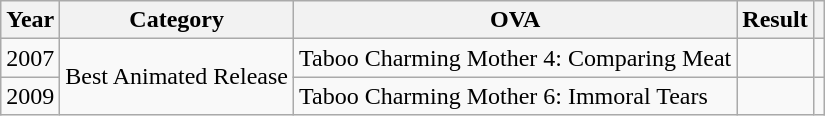<table class="wikitable">
<tr>
<th>Year</th>
<th>Category</th>
<th>OVA</th>
<th>Result</th>
<th></th>
</tr>
<tr>
<td>2007</td>
<td rowspan="2">Best Animated Release</td>
<td>Taboo Charming Mother 4: Comparing Meat</td>
<td></td>
<td></td>
</tr>
<tr>
<td>2009</td>
<td>Taboo Charming Mother 6: Immoral Tears</td>
<td></td>
<td></td>
</tr>
</table>
